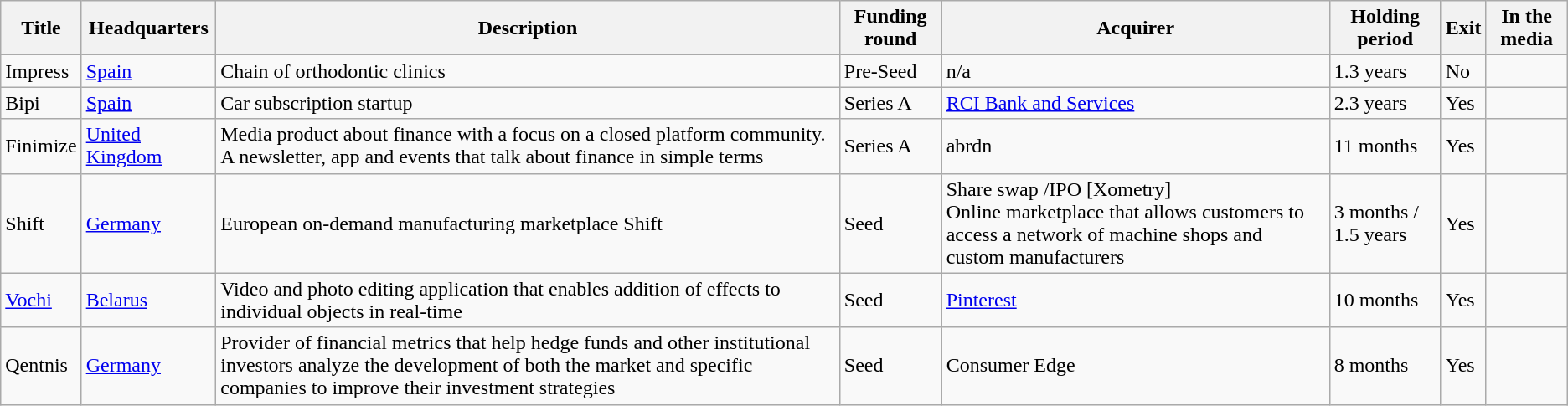<table class="wikitable">
<tr>
<th>Title</th>
<th>Headquarters</th>
<th>Description</th>
<th>Funding round</th>
<th>Acquirer</th>
<th>Holding period</th>
<th>Exit</th>
<th>In the media</th>
</tr>
<tr>
<td>Impress</td>
<td><a href='#'>Spain</a></td>
<td>Chain of orthodontic clinics</td>
<td>Pre-Seed</td>
<td>n/a</td>
<td>1.3 years</td>
<td>No</td>
<td></td>
</tr>
<tr>
<td>Bipi</td>
<td><a href='#'>Spain</a></td>
<td>Car subscription startup</td>
<td>Series A</td>
<td><a href='#'>RCI Bank and Services</a></td>
<td>2.3 years</td>
<td>Yes</td>
<td></td>
</tr>
<tr>
<td>Finimize</td>
<td><a href='#'>United Kingdom</a></td>
<td>Media product about finance with a focus on a closed platform community. A newsletter, app and events that talk about finance in simple terms</td>
<td>Series A</td>
<td>abrdn</td>
<td>11 months</td>
<td>Yes</td>
<td></td>
</tr>
<tr>
<td>Shift</td>
<td><a href='#'>Germany</a></td>
<td>European on-demand manufacturing marketplace Shift</td>
<td>Seed</td>
<td>Share swap /IPO [Xometry]<br>Online marketplace that allows customers to access a network of machine shops and custom manufacturers</td>
<td>3 months / 1.5 years</td>
<td>Yes</td>
<td></td>
</tr>
<tr>
<td><a href='#'>Vochi</a></td>
<td><a href='#'>Belarus</a></td>
<td>Video and photo editing application that enables addition of effects to individual objects in real-time</td>
<td>Seed</td>
<td><a href='#'>Pinterest</a></td>
<td>10 months</td>
<td>Yes</td>
<td></td>
</tr>
<tr>
<td>Qentnis</td>
<td><a href='#'>Germany</a></td>
<td>Provider of financial metrics that help hedge funds and other institutional investors analyze the development of both the market and specific companies to improve their investment strategies</td>
<td>Seed</td>
<td>Consumer Edge</td>
<td>8 months</td>
<td>Yes</td>
<td></td>
</tr>
</table>
